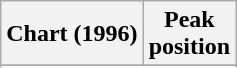<table class="wikitable sortable plainrowheaders" style="text-align:center">
<tr>
<th scope="col">Chart (1996)</th>
<th scope="col">Peak<br> position</th>
</tr>
<tr>
</tr>
<tr>
</tr>
</table>
